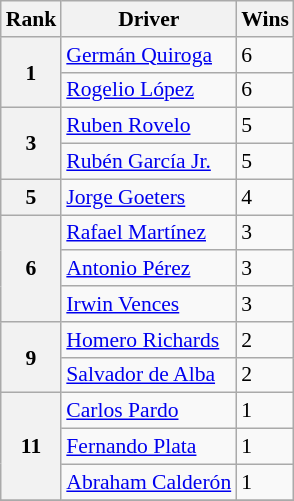<table class="wikitable" style="font-size:90%">
<tr>
<th>Rank</th>
<th>Driver</th>
<th>Wins</th>
</tr>
<tr>
<th rowspan="2">1</th>
<td> <a href='#'>Germán Quiroga</a></td>
<td>6</td>
</tr>
<tr>
<td> <a href='#'>Rogelio López</a></td>
<td>6</td>
</tr>
<tr>
<th rowspan="2">3</th>
<td> <a href='#'>Ruben Rovelo</a></td>
<td>5</td>
</tr>
<tr>
<td> <a href='#'>Rubén García Jr.</a></td>
<td>5</td>
</tr>
<tr>
<th>5</th>
<td> <a href='#'>Jorge Goeters</a></td>
<td>4</td>
</tr>
<tr>
<th rowspan="3">6</th>
<td> <a href='#'>Rafael Martínez</a></td>
<td>3</td>
</tr>
<tr>
<td> <a href='#'>Antonio Pérez</a></td>
<td>3</td>
</tr>
<tr>
<td> <a href='#'>Irwin Vences</a></td>
<td>3</td>
</tr>
<tr>
<th rowspan="2">9</th>
<td> <a href='#'>Homero Richards</a></td>
<td>2</td>
</tr>
<tr>
<td> <a href='#'>Salvador de Alba</a></td>
<td>2</td>
</tr>
<tr>
<th rowspan="3">11</th>
<td> <a href='#'>Carlos Pardo</a></td>
<td>1</td>
</tr>
<tr>
<td> <a href='#'>Fernando Plata</a></td>
<td>1</td>
</tr>
<tr>
<td> <a href='#'>Abraham Calderón</a></td>
<td>1</td>
</tr>
<tr>
</tr>
</table>
